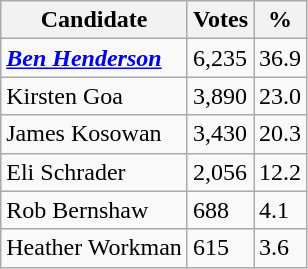<table class="wikitable" align="left">
<tr>
<th>Candidate</th>
<th>Votes</th>
<th>%</th>
</tr>
<tr>
<td><strong><em><a href='#'>Ben Henderson</a></em></strong></td>
<td>6,235</td>
<td>36.9</td>
</tr>
<tr>
<td>Kirsten Goa</td>
<td>3,890</td>
<td>23.0</td>
</tr>
<tr>
<td>James Kosowan</td>
<td>3,430</td>
<td>20.3</td>
</tr>
<tr>
<td>Eli Schrader</td>
<td>2,056</td>
<td>12.2</td>
</tr>
<tr>
<td>Rob Bernshaw</td>
<td>688</td>
<td>4.1</td>
</tr>
<tr>
<td>Heather Workman</td>
<td>615</td>
<td>3.6</td>
</tr>
</table>
